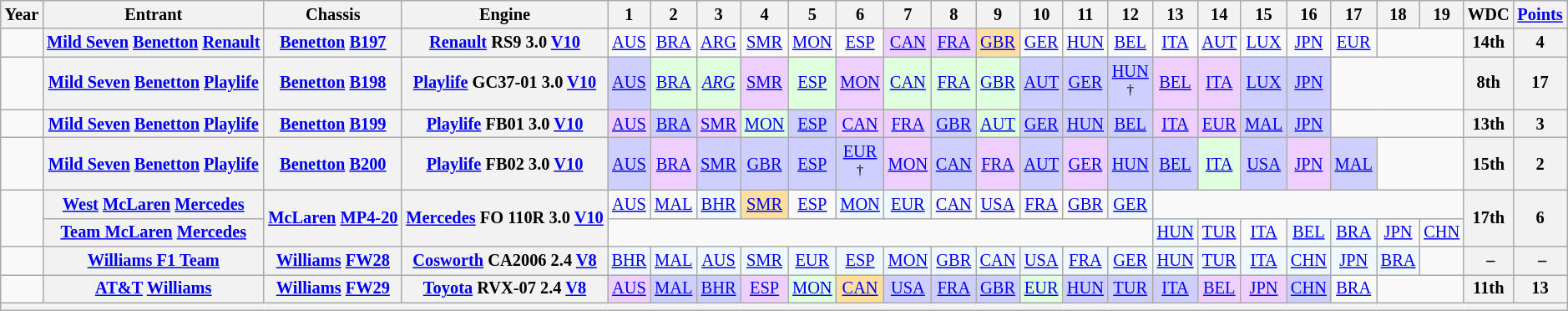<table class="wikitable" style="text-align:center; font-size:85%">
<tr>
<th>Year</th>
<th>Entrant</th>
<th>Chassis</th>
<th>Engine</th>
<th>1</th>
<th>2</th>
<th>3</th>
<th>4</th>
<th>5</th>
<th>6</th>
<th>7</th>
<th>8</th>
<th>9</th>
<th>10</th>
<th>11</th>
<th>12</th>
<th>13</th>
<th>14</th>
<th>15</th>
<th>16</th>
<th>17</th>
<th>18</th>
<th>19</th>
<th>WDC</th>
<th><a href='#'>Points</a></th>
</tr>
<tr>
<td></td>
<th nowrap><a href='#'>Mild Seven</a> <a href='#'>Benetton</a> <a href='#'>Renault</a></th>
<th nowrap><a href='#'>Benetton</a> <a href='#'>B197</a></th>
<th nowrap><a href='#'>Renault</a> RS9 3.0 <a href='#'>V10</a></th>
<td><a href='#'>AUS</a></td>
<td><a href='#'>BRA</a></td>
<td><a href='#'>ARG</a></td>
<td><a href='#'>SMR</a></td>
<td><a href='#'>MON</a></td>
<td><a href='#'>ESP</a></td>
<td style="background:#efcfff;"><a href='#'>CAN</a><br></td>
<td style="background:#efcfff;"><a href='#'>FRA</a><br></td>
<td style="background:#ffdf9f;"><a href='#'>GBR</a><br></td>
<td><a href='#'>GER</a></td>
<td><a href='#'>HUN</a></td>
<td><a href='#'>BEL</a></td>
<td><a href='#'>ITA</a></td>
<td><a href='#'>AUT</a></td>
<td><a href='#'>LUX</a></td>
<td><a href='#'>JPN</a></td>
<td><a href='#'>EUR</a></td>
<td colspan=2></td>
<th>14th</th>
<th>4</th>
</tr>
<tr>
<td></td>
<th nowrap><a href='#'>Mild Seven</a> <a href='#'>Benetton</a> <a href='#'>Playlife</a></th>
<th nowrap><a href='#'>Benetton</a> <a href='#'>B198</a></th>
<th nowrap><a href='#'>Playlife</a> GC37-01 3.0 <a href='#'>V10</a></th>
<td style="background:#cfcfff;"><a href='#'>AUS</a><br></td>
<td style="background:#dfffdf;"><a href='#'>BRA</a><br></td>
<td style="background:#dfffdf;"><em><a href='#'>ARG</a></em><br></td>
<td style="background:#efcfff;"><a href='#'>SMR</a><br></td>
<td style="background:#dfffdf;"><a href='#'>ESP</a><br></td>
<td style="background:#efcfff;"><a href='#'>MON</a><br></td>
<td style="background:#dfffdf;"><a href='#'>CAN</a><br></td>
<td style="background:#dfffdf;"><a href='#'>FRA</a><br></td>
<td style="background:#dfffdf;"><a href='#'>GBR</a><br></td>
<td style="background:#cfcfff;"><a href='#'>AUT</a><br></td>
<td style="background:#cfcfff;"><a href='#'>GER</a><br></td>
<td style="background:#cfcfff;"><a href='#'>HUN</a><br><sup>†</sup></td>
<td style="background:#efcfff;"><a href='#'>BEL</a><br></td>
<td style="background:#efcfff;"><a href='#'>ITA</a><br></td>
<td style="background:#cfcfff;"><a href='#'>LUX</a><br></td>
<td style="background:#cfcfff;"><a href='#'>JPN</a><br></td>
<td colspan=3></td>
<th>8th</th>
<th>17</th>
</tr>
<tr>
<td></td>
<th nowrap><a href='#'>Mild Seven</a> <a href='#'>Benetton</a> <a href='#'>Playlife</a></th>
<th nowrap><a href='#'>Benetton</a> <a href='#'>B199</a></th>
<th nowrap><a href='#'>Playlife</a> FB01 3.0 <a href='#'>V10</a></th>
<td style="background:#efcfff;"><a href='#'>AUS</a><br></td>
<td style="background:#cfcfff;"><a href='#'>BRA</a><br></td>
<td style="background:#efcfff;"><a href='#'>SMR</a><br></td>
<td style="background:#dfffdf;"><a href='#'>MON</a><br></td>
<td style="background:#cfcfff;"><a href='#'>ESP</a><br></td>
<td style="background:#efcfff;"><a href='#'>CAN</a><br></td>
<td style="background:#efcfff;"><a href='#'>FRA</a><br></td>
<td style="background:#cfcfff;"><a href='#'>GBR</a><br></td>
<td style="background:#dfffdf;"><a href='#'>AUT</a><br></td>
<td style="background:#cfcfff;"><a href='#'>GER</a><br></td>
<td style="background:#cfcfff;"><a href='#'>HUN</a><br></td>
<td style="background:#cfcfff;"><a href='#'>BEL</a><br></td>
<td style="background:#efcfff;"><a href='#'>ITA</a><br></td>
<td style="background:#efcfff;"><a href='#'>EUR</a><br></td>
<td style="background:#cfcfff;"><a href='#'>MAL</a><br></td>
<td style="background:#cfcfff;"><a href='#'>JPN</a><br></td>
<td colspan=3></td>
<th>13th</th>
<th>3</th>
</tr>
<tr>
<td></td>
<th nowrap><a href='#'>Mild Seven</a> <a href='#'>Benetton</a> <a href='#'>Playlife</a></th>
<th nowrap><a href='#'>Benetton</a> <a href='#'>B200</a></th>
<th nowrap><a href='#'>Playlife</a> FB02 3.0 <a href='#'>V10</a></th>
<td style="background:#cfcfff;"><a href='#'>AUS</a><br></td>
<td style="background:#efcfff;"><a href='#'>BRA</a><br></td>
<td style="background:#cfcfff;"><a href='#'>SMR</a><br></td>
<td style="background:#cfcfff;"><a href='#'>GBR</a><br></td>
<td style="background:#cfcfff;"><a href='#'>ESP</a><br></td>
<td style="background:#cfcfff;"><a href='#'>EUR</a><br><sup>†</sup></td>
<td style="background:#efcfff;"><a href='#'>MON</a><br></td>
<td style="background:#cfcfff;"><a href='#'>CAN</a><br></td>
<td style="background:#efcfff;"><a href='#'>FRA</a><br></td>
<td style="background:#cfcfff;"><a href='#'>AUT</a><br></td>
<td style="background:#efcfff;"><a href='#'>GER</a><br></td>
<td style="background:#cfcfff;"><a href='#'>HUN</a><br></td>
<td style="background:#cfcfff;"><a href='#'>BEL</a><br></td>
<td style="background:#dfffdf;"><a href='#'>ITA</a><br></td>
<td style="background:#cfcfff;"><a href='#'>USA</a><br></td>
<td style="background:#efcfff;"><a href='#'>JPN</a><br></td>
<td style="background:#cfcfff;"><a href='#'>MAL</a><br></td>
<td colspan=2></td>
<th>15th</th>
<th>2</th>
</tr>
<tr>
<td rowspan="2"></td>
<th nowrap><a href='#'>West</a> <a href='#'>McLaren</a> <a href='#'>Mercedes</a></th>
<th rowspan="2" nowrap><a href='#'>McLaren</a> <a href='#'>MP4-20</a></th>
<th rowspan="2" nowrap><a href='#'>Mercedes</a> FO 110R 3.0 <a href='#'>V10</a></th>
<td><a href='#'>AUS</a></td>
<td><a href='#'>MAL</a></td>
<td style="background:#f0f8ff;"><a href='#'>BHR</a><br></td>
<td style="background:#ffdf9f;"><a href='#'>SMR</a><br></td>
<td><a href='#'>ESP</a></td>
<td style="background:#f0f8ff;"><a href='#'>MON</a><br></td>
<td style="background:#f0f8ff;"><a href='#'>EUR</a><br></td>
<td><a href='#'>CAN</a></td>
<td><a href='#'>USA</a></td>
<td><a href='#'>FRA</a></td>
<td><a href='#'>GBR</a></td>
<td style="background:#f0f8ff;"><a href='#'>GER</a><br></td>
<td colspan=7></td>
<th rowspan="2">17th</th>
<th rowspan="2">6</th>
</tr>
<tr>
<th nowrap><a href='#'>Team McLaren</a> <a href='#'>Mercedes</a></th>
<td colspan=12></td>
<td style="background:#f0f8ff;"><a href='#'>HUN</a><br></td>
<td><a href='#'>TUR</a></td>
<td><a href='#'>ITA</a></td>
<td style="background:#f0f8ff;"><a href='#'>BEL</a><br></td>
<td style="background:#f0f8ff;"><a href='#'>BRA</a><br></td>
<td><a href='#'>JPN</a></td>
<td><a href='#'>CHN</a></td>
</tr>
<tr>
<td></td>
<th nowrap><a href='#'>Williams F1 Team</a></th>
<th nowrap><a href='#'>Williams</a> <a href='#'>FW28</a></th>
<th nowrap><a href='#'>Cosworth</a> CA2006 2.4 <a href='#'>V8</a></th>
<td style="background:#f0f8ff;"><a href='#'>BHR</a><br></td>
<td style="background:#f0f8ff;"><a href='#'>MAL</a><br></td>
<td style="background:#f0f8ff;"><a href='#'>AUS</a><br></td>
<td style="background:#f0f8ff;"><a href='#'>SMR</a><br></td>
<td style="background:#f0f8ff;"><a href='#'>EUR</a><br></td>
<td style="background:#f0f8ff;"><a href='#'>ESP</a><br></td>
<td style="background:#f0f8ff;"><a href='#'>MON</a><br></td>
<td style="background:#f0f8ff;"><a href='#'>GBR</a><br></td>
<td style="background:#f0f8ff;"><a href='#'>CAN</a><br></td>
<td style="background:#f0f8ff;"><a href='#'>USA</a><br></td>
<td style="background:#f0f8ff;"><a href='#'>FRA</a><br></td>
<td style="background:#f0f8ff;"><a href='#'>GER</a><br></td>
<td style="background:#f0f8ff;"><a href='#'>HUN</a><br></td>
<td style="background:#f0f8ff;"><a href='#'>TUR</a><br></td>
<td style="background:#f0f8ff;"><a href='#'>ITA</a><br></td>
<td style="background:#f0f8ff;"><a href='#'>CHN</a><br></td>
<td style="background:#f0f8ff;"><a href='#'>JPN</a><br></td>
<td style="background:#f0f8ff;"><a href='#'>BRA</a><br></td>
<td></td>
<th> –</th>
<th> –</th>
</tr>
<tr>
<td></td>
<th nowrap><a href='#'>AT&T</a> <a href='#'>Williams</a></th>
<th nowrap><a href='#'>Williams</a> <a href='#'>FW29</a></th>
<th nowrap><a href='#'>Toyota</a> RVX-07 2.4 <a href='#'>V8</a></th>
<td style="background:#efcfff;"><a href='#'>AUS</a><br></td>
<td style="background:#cfcfff;"><a href='#'>MAL</a><br></td>
<td style="background:#cfcfff;"><a href='#'>BHR</a><br></td>
<td style="background:#efcfff;"><a href='#'>ESP</a><br></td>
<td style="background:#dfffdf;"><a href='#'>MON</a><br></td>
<td style="background:#ffdf9f;"><a href='#'>CAN</a><br></td>
<td style="background:#cfcfff;"><a href='#'>USA</a><br></td>
<td style="background:#cfcfff;"><a href='#'>FRA</a><br></td>
<td style="background:#cfcfff;"><a href='#'>GBR</a><br></td>
<td style="background:#dfffdf;"><a href='#'>EUR</a><br></td>
<td style="background:#cfcfff;"><a href='#'>HUN</a><br></td>
<td style="background:#cfcfff;"><a href='#'>TUR</a><br></td>
<td style="background:#cfcfff;"><a href='#'>ITA</a><br></td>
<td style="background:#efcfff;"><a href='#'>BEL</a><br></td>
<td style="background:#efcfff;"><a href='#'>JPN</a><br></td>
<td style="background:#cfcfff;"><a href='#'>CHN</a><br></td>
<td><a href='#'>BRA</a></td>
<td colspan=2></td>
<th>11th</th>
<th>13</th>
</tr>
<tr>
<th colspan="25"></th>
</tr>
</table>
